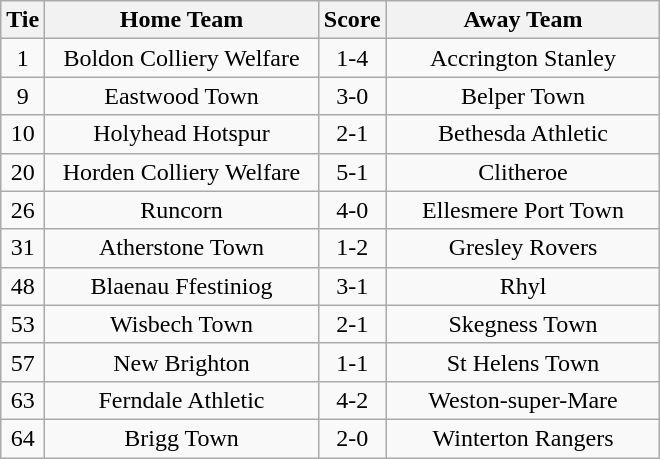<table class="wikitable" style="text-align:center;">
<tr>
<th width=20>Tie</th>
<th width=175>Home Team</th>
<th width=20>Score</th>
<th width=175>Away Team</th>
</tr>
<tr>
<td>1</td>
<td>Boldon Colliery Welfare</td>
<td>1-4</td>
<td>Accrington Stanley</td>
</tr>
<tr>
<td>9</td>
<td>Eastwood Town</td>
<td>3-0</td>
<td>Belper Town</td>
</tr>
<tr>
<td>10</td>
<td>Holyhead Hotspur</td>
<td>2-1</td>
<td>Bethesda Athletic</td>
</tr>
<tr>
<td>20</td>
<td>Horden Colliery Welfare</td>
<td>5-1</td>
<td>Clitheroe</td>
</tr>
<tr>
<td>26</td>
<td>Runcorn</td>
<td>4-0</td>
<td>Ellesmere Port Town</td>
</tr>
<tr>
<td>31</td>
<td>Atherstone Town</td>
<td>1-2</td>
<td>Gresley Rovers</td>
</tr>
<tr>
<td>48</td>
<td>Blaenau Ffestiniog</td>
<td>3-1</td>
<td>Rhyl</td>
</tr>
<tr>
<td>53</td>
<td>Wisbech Town</td>
<td>2-1</td>
<td>Skegness Town</td>
</tr>
<tr>
<td>57</td>
<td>New Brighton</td>
<td>1-1</td>
<td>St Helens Town</td>
</tr>
<tr>
<td>63</td>
<td>Ferndale Athletic</td>
<td>4-2</td>
<td>Weston-super-Mare</td>
</tr>
<tr>
<td>64</td>
<td>Brigg Town</td>
<td>2-0</td>
<td>Winterton Rangers</td>
</tr>
</table>
